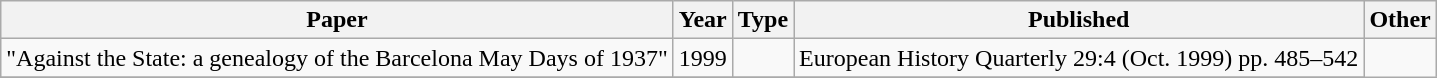<table class="wikitable">
<tr>
<th>Paper</th>
<th>Year</th>
<th>Type</th>
<th>Published</th>
<th>Other</th>
</tr>
<tr>
<td>"Against the State: a genealogy of the Barcelona May Days of 1937"</td>
<td>1999</td>
<td></td>
<td>European History Quarterly 29:4 (Oct. 1999) pp. 485–542</td>
</tr>
<tr>
</tr>
</table>
